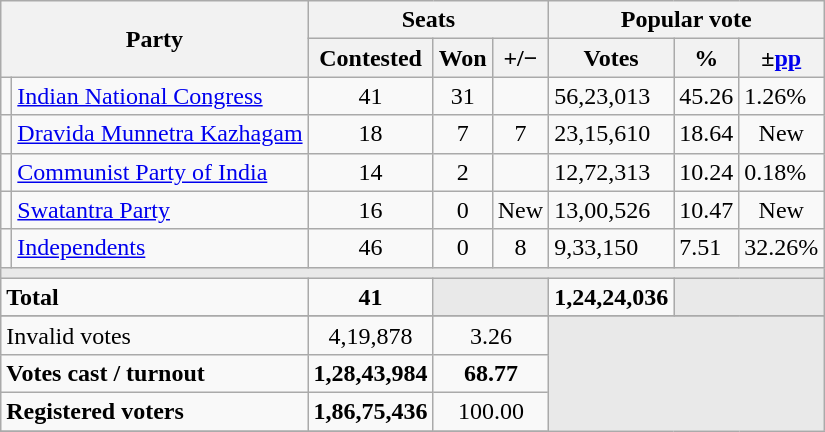<table class="wikitable">
<tr>
<th colspan=2 rowspan="2">Party</th>
<th colspan="3">Seats</th>
<th colspan="3">Popular vote</th>
</tr>
<tr>
<th>Contested</th>
<th>Won</th>
<th><strong>+/−</strong></th>
<th>Votes</th>
<th>%</th>
<th>±<a href='#'>pp</a></th>
</tr>
<tr>
<td></td>
<td><a href='#'>Indian National Congress</a></td>
<td align="center">41</td>
<td align="center">31</td>
<td align="center"></td>
<td>56,23,013</td>
<td>45.26</td>
<td>1.26%</td>
</tr>
<tr>
<td></td>
<td><a href='#'>Dravida Munnetra Kazhagam</a></td>
<td align="center">18</td>
<td align="center">7</td>
<td align="center">7</td>
<td>23,15,610</td>
<td>18.64</td>
<td align="center">New</td>
</tr>
<tr>
<td></td>
<td><a href='#'>Communist Party of India</a></td>
<td align="center">14</td>
<td align="center">2</td>
<td align="center"></td>
<td>12,72,313</td>
<td>10.24</td>
<td>0.18%</td>
</tr>
<tr>
<td></td>
<td><a href='#'>Swatantra Party</a></td>
<td align="center">16</td>
<td align="center">0</td>
<td align="center">New</td>
<td>13,00,526</td>
<td>10.47</td>
<td align="center">New</td>
</tr>
<tr>
<td></td>
<td><a href='#'>Independents</a></td>
<td align="center">46</td>
<td align="center">0</td>
<td align="center">8</td>
<td>9,33,150</td>
<td>7.51</td>
<td>32.26%</td>
</tr>
<tr>
<td colspan="8" bgcolor="#E9E9E9"></td>
</tr>
<tr style="font-weight:bold;">
<td align="left" colspan="2">Total</td>
<td align="center">41</td>
<td colspan=2 bgcolor="#E9E9E9"></td>
<td>1,24,24,036</td>
<td colspan=2 bgcolor="#E9E9E9"></td>
</tr>
<tr>
</tr>
<tr>
<td style="text-align:left;" colspan="2">Invalid votes</td>
<td align="center">4,19,878</td>
<td colspan=2 align="center">3.26</td>
<td colspan="3" rowspan="5" style="background-color:#E9E9E9" ></td>
</tr>
<tr>
<td style="text-align:left;" colspan="2"><strong>Votes cast / turnout</strong></td>
<td><strong>1,28,43,984</strong></td>
<td colspan=2 align="center"><strong>68.77</strong></td>
</tr>
<tr>
<td style="text-align:left;" colspan="2"><strong>Registered voters</strong></td>
<td><strong>1,86,75,436</strong></td>
<td colspan=2 align="center">100.00</td>
</tr>
<tr>
</tr>
</table>
